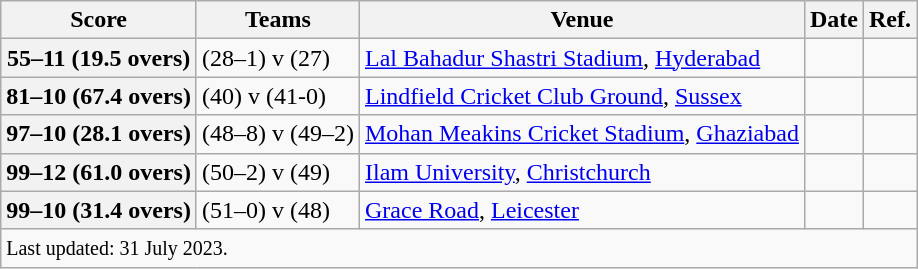<table class="wikitable">
<tr>
<th>Score</th>
<th>Teams</th>
<th>Venue</th>
<th>Date</th>
<th>Ref.</th>
</tr>
<tr>
<th>55–11 (19.5 overs)</th>
<td> (28–1) v  (27)</td>
<td><a href='#'>Lal Bahadur Shastri Stadium</a>, <a href='#'>Hyderabad</a></td>
<td></td>
<td></td>
</tr>
<tr>
<th>81–10 (67.4 overs)</th>
<td> (40) v  (41-0)</td>
<td><a href='#'>Lindfield Cricket Club Ground</a>, <a href='#'>Sussex</a></td>
<td></td>
<td></td>
</tr>
<tr>
<th>97–10 (28.1 overs)</th>
<td> (48–8) v  (49–2)</td>
<td><a href='#'>Mohan Meakins Cricket Stadium</a>, <a href='#'>Ghaziabad</a></td>
<td></td>
<td></td>
</tr>
<tr>
<th>99–12 (61.0 overs)</th>
<td> (50–2) v  (49)</td>
<td><a href='#'>Ilam University</a>, <a href='#'>Christchurch</a></td>
<td></td>
<td></td>
</tr>
<tr>
<th>99–10 (31.4 overs)</th>
<td> (51–0) v  (48)</td>
<td><a href='#'>Grace Road</a>, <a href='#'>Leicester</a></td>
<td></td>
<td></td>
</tr>
<tr>
<td colspan="5"><small>Last updated: 31 July 2023.</small></td>
</tr>
</table>
